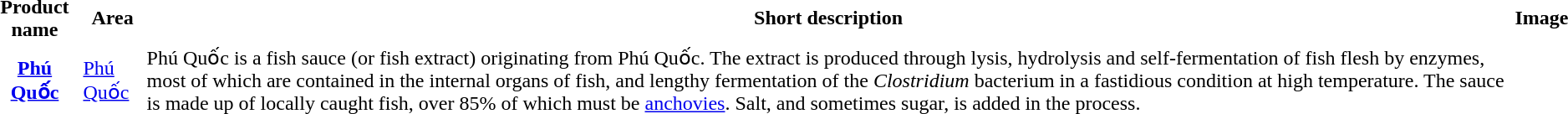<table>
<tr>
<th>Product name</th>
<th>Area</th>
<th>Short description</th>
<th>Image</th>
</tr>
<tr>
<th><a href='#'>Phú Quốc</a></th>
<td><a href='#'>Phú Quốc</a></td>
<td>Phú Quốc is a fish sauce (or fish extract) originating from Phú Quốc. The extract is produced through lysis, hydrolysis and self-fermentation of fish flesh by enzymes, most of which are contained in the internal organs of fish, and lengthy fermentation of the <em>Clostridium</em> bacterium in a fastidious condition at high temperature. The sauce is made up of locally caught fish, over 85% of which must be <a href='#'>anchovies</a>. Salt, and sometimes sugar, is added in the process.</td>
<td></td>
</tr>
<tr>
</tr>
</table>
